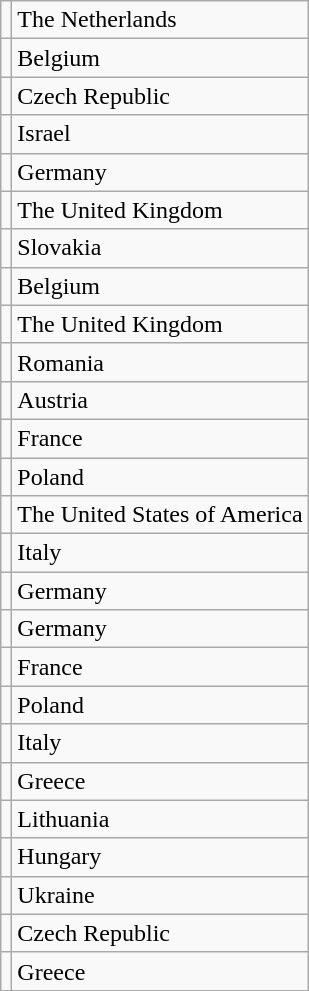<table class="wikitable">
<tr>
<td><br></td>
<td>The Netherlands</td>
</tr>
<tr>
<td></td>
<td>Belgium</td>
</tr>
<tr>
<td></td>
<td>Czech Republic</td>
</tr>
<tr>
<td></td>
<td>Israel</td>
</tr>
<tr>
<td></td>
<td>Germany</td>
</tr>
<tr>
<td></td>
<td>The United Kingdom</td>
</tr>
<tr>
<td></td>
<td>Slovakia</td>
</tr>
<tr>
<td></td>
<td>Belgium</td>
</tr>
<tr>
<td></td>
<td>The United Kingdom</td>
</tr>
<tr>
<td></td>
<td>Romania</td>
</tr>
<tr>
<td></td>
<td>Austria</td>
</tr>
<tr>
<td></td>
<td>France</td>
</tr>
<tr>
<td></td>
<td>Poland</td>
</tr>
<tr>
<td></td>
<td>The United States of  America</td>
</tr>
<tr>
<td></td>
<td>Italy</td>
</tr>
<tr>
<td></td>
<td>Germany</td>
</tr>
<tr>
<td></td>
<td>Germany</td>
</tr>
<tr>
<td></td>
<td>France</td>
</tr>
<tr>
<td></td>
<td>Poland</td>
</tr>
<tr>
<td></td>
<td>Italy</td>
</tr>
<tr>
<td></td>
<td>Greece</td>
</tr>
<tr>
<td></td>
<td>Lithuania</td>
</tr>
<tr>
<td></td>
<td>Hungary</td>
</tr>
<tr>
<td></td>
<td>Ukraine</td>
</tr>
<tr>
<td></td>
<td>Czech Republic</td>
</tr>
<tr>
<td></td>
<td>Greece</td>
</tr>
</table>
